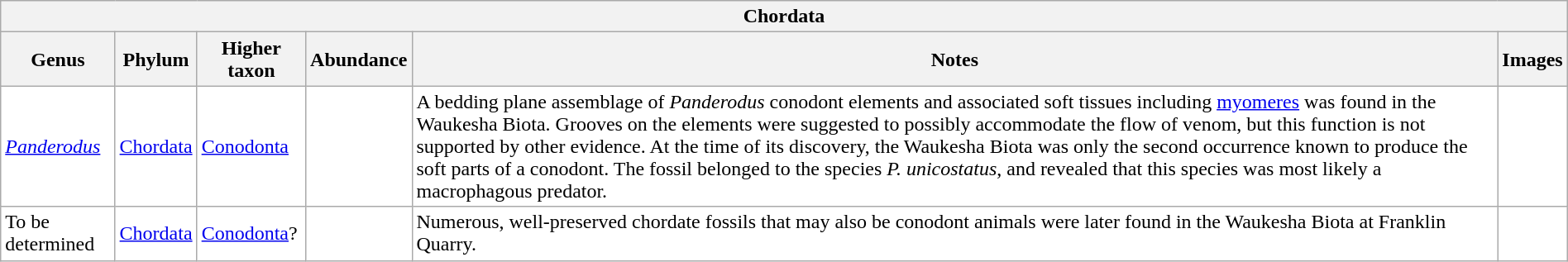<table class="wikitable sortable" style="background:white; width:100%;">
<tr>
<th colspan="7" align="center">Chordata</th>
</tr>
<tr>
<th>Genus</th>
<th>Phylum</th>
<th>Higher taxon</th>
<th>Abundance</th>
<th>Notes</th>
<th>Images</th>
</tr>
<tr>
<td><em><a href='#'>Panderodus</a></em></td>
<td><a href='#'>Chordata</a></td>
<td><a href='#'>Conodonta</a></td>
<td></td>
<td>A bedding plane assemblage of <em>Panderodus</em> conodont elements and associated soft tissues including <a href='#'>myomeres</a> was found in the Waukesha Biota. Grooves on the elements were suggested to possibly accommodate the flow of venom, but this function is not supported by other evidence. At the time of its discovery, the Waukesha Biota was only the second occurrence known to produce the soft parts of a conodont. The fossil belonged to the species <em>P. unicostatus</em>, and revealed that this species was most likely a macrophagous predator.</td>
<td></td>
</tr>
<tr>
<td>To be determined</td>
<td><a href='#'>Chordata</a></td>
<td><a href='#'>Conodonta</a>?</td>
<td></td>
<td>Numerous, well-preserved chordate fossils that may also be conodont animals were later found in the Waukesha Biota at Franklin Quarry.</td>
<td></td>
</tr>
</table>
